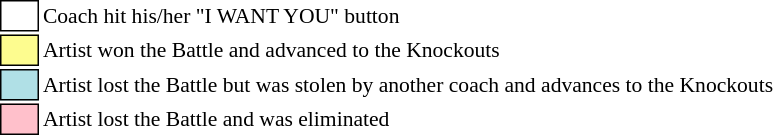<table class="toccolours" style="font-size: 90%; white-space: nowrap;">
<tr>
<td style="background:white; border:1px solid black;"> <strong></strong> </td>
<td>Coach hit his/her "I WANT YOU" button</td>
</tr>
<tr>
<td style="background:#fdfc8f; border:1px solid black;">      </td>
<td>Artist won the Battle and advanced to the Knockouts</td>
</tr>
<tr>
<td style="background:#b0e0e6; border:1px solid black;">      </td>
<td>Artist lost the Battle but was stolen by another coach and advances to the Knockouts</td>
</tr>
<tr>
<td style="background:pink; border:1px solid black;">      </td>
<td>Artist lost the Battle and was eliminated</td>
</tr>
</table>
